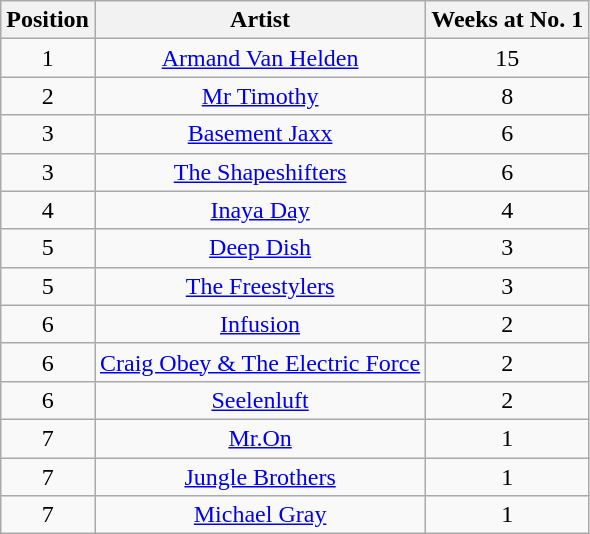<table class="wikitable">
<tr>
<th style="text-align: center;">Position</th>
<th style="text-align: center;">Artist</th>
<th style="text-align: center;">Weeks at No. 1</th>
</tr>
<tr>
<td style="text-align: center;">1</td>
<td style="text-align: center;"><a href='#'>Armand Van Helden</a></td>
<td style="text-align: center;">15</td>
</tr>
<tr>
<td style="text-align: center;">2</td>
<td style="text-align: center;"><a href='#'>Mr Timothy</a></td>
<td style="text-align: center;">8</td>
</tr>
<tr>
<td style="text-align: center;">3</td>
<td style="text-align: center;"><a href='#'>Basement Jaxx</a></td>
<td style="text-align: center;">6</td>
</tr>
<tr>
<td style="text-align: center;">3</td>
<td style="text-align: center;"><a href='#'>The Shapeshifters</a></td>
<td style="text-align: center;">6</td>
</tr>
<tr>
<td style="text-align: center;">4</td>
<td style="text-align: center;"><a href='#'>Inaya Day</a></td>
<td style="text-align: center;">4</td>
</tr>
<tr>
<td style="text-align: center;">5</td>
<td style="text-align: center;"><a href='#'>Deep Dish</a></td>
<td style="text-align: center;">3</td>
</tr>
<tr>
<td style="text-align: center;">5</td>
<td style="text-align: center;"><a href='#'>The Freestylers</a></td>
<td style="text-align: center;">3</td>
</tr>
<tr>
<td style="text-align: center;">6</td>
<td style="text-align: center;"><a href='#'>Infusion</a></td>
<td style="text-align: center;">2</td>
</tr>
<tr>
<td style="text-align: center;">6</td>
<td style="text-align: center;"><a href='#'>Craig Obey & The Electric Force</a></td>
<td style="text-align: center;">2</td>
</tr>
<tr>
<td style="text-align: center;">6</td>
<td style="text-align: center;"><a href='#'>Seelenluft</a></td>
<td style="text-align: center;">2</td>
</tr>
<tr>
<td style="text-align: center;">7</td>
<td style="text-align: center;"><a href='#'>Mr.On</a></td>
<td style="text-align: center;">1</td>
</tr>
<tr>
<td style="text-align: center;">7</td>
<td style="text-align: center;"><a href='#'>Jungle Brothers</a></td>
<td style="text-align: center;">1</td>
</tr>
<tr>
<td style="text-align: center;">7</td>
<td style="text-align: center;"><a href='#'>Michael Gray</a></td>
<td style="text-align: center;">1</td>
</tr>
</table>
